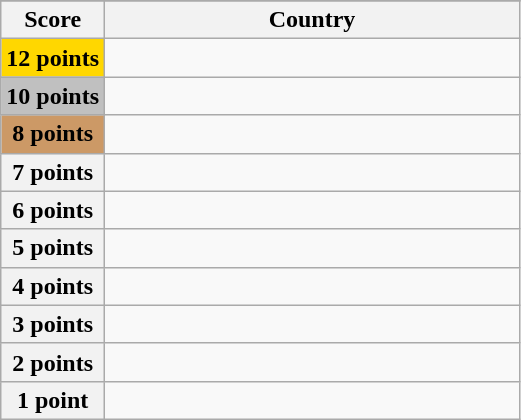<table class="wikitable">
<tr>
</tr>
<tr>
<th scope="col" width="20%">Score</th>
<th scope="col">Country</th>
</tr>
<tr>
<th scope="row" style="background:gold">12 points</th>
<td></td>
</tr>
<tr>
<th scope="row" style="background:silver">10 points</th>
<td></td>
</tr>
<tr>
<th scope="row" style="background:#CC9966">8 points</th>
<td></td>
</tr>
<tr>
<th scope="row">7 points</th>
<td></td>
</tr>
<tr>
<th scope="row">6 points</th>
<td></td>
</tr>
<tr>
<th scope="row">5 points</th>
<td></td>
</tr>
<tr>
<th scope="row">4 points</th>
<td></td>
</tr>
<tr>
<th scope="row">3 points</th>
<td></td>
</tr>
<tr>
<th scope="row">2 points</th>
<td></td>
</tr>
<tr>
<th scope="row">1 point</th>
<td></td>
</tr>
</table>
